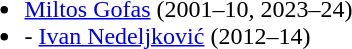<table>
<tr style="vertical-align: top;">
<td><br><ul><li> <a href='#'>Miltos Gofas</a> (2001–10, 2023–24)</li><li>- <a href='#'>Ivan Nedeljković</a> (2012–14)</li></ul></td>
</tr>
</table>
